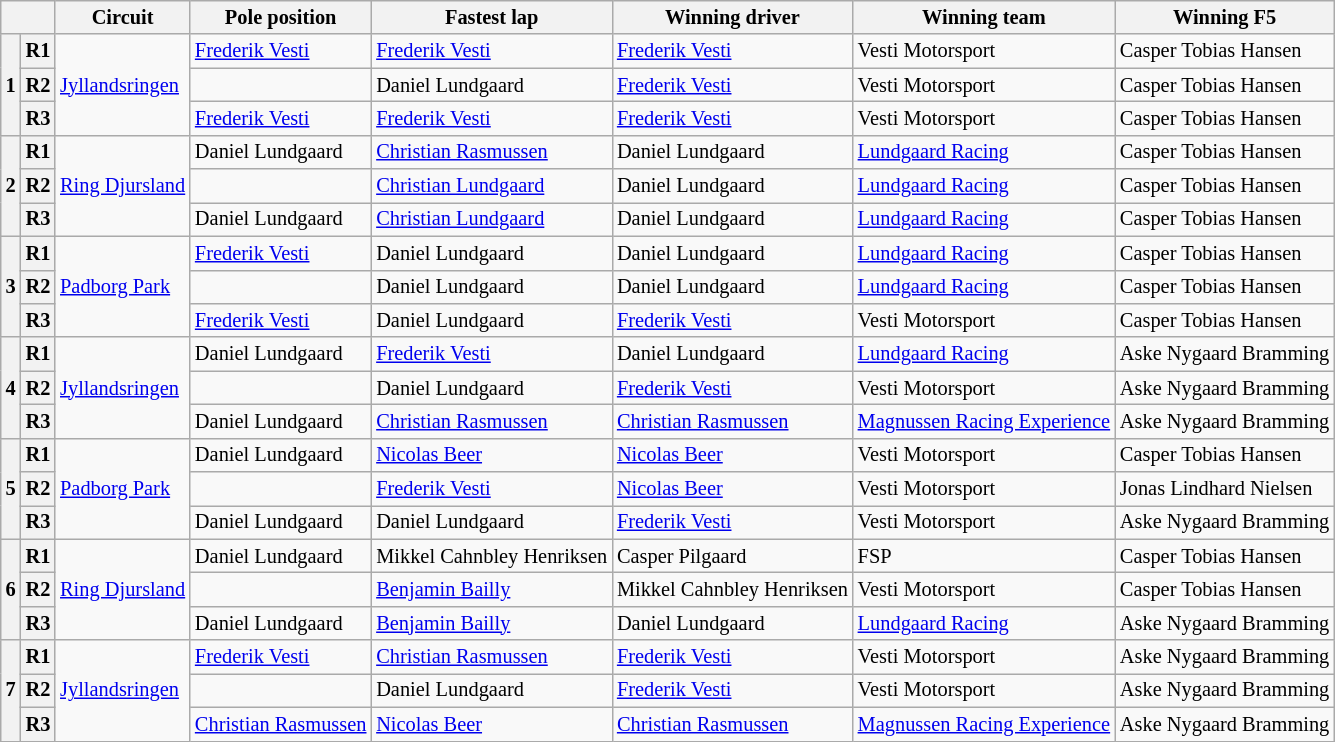<table class="wikitable" style="font-size: 85%">
<tr>
<th colspan=2></th>
<th>Circuit</th>
<th>Pole position</th>
<th>Fastest lap</th>
<th>Winning driver</th>
<th>Winning team</th>
<th>Winning F5</th>
</tr>
<tr>
<th rowspan=3>1</th>
<th>R1</th>
<td rowspan=3><a href='#'>Jyllandsringen</a></td>
<td> <a href='#'>Frederik Vesti</a></td>
<td> <a href='#'>Frederik Vesti</a></td>
<td> <a href='#'>Frederik Vesti</a></td>
<td>Vesti Motorsport</td>
<td> Casper Tobias Hansen</td>
</tr>
<tr>
<th>R2</th>
<td></td>
<td> Daniel Lundgaard</td>
<td> <a href='#'>Frederik Vesti</a></td>
<td>Vesti Motorsport</td>
<td> Casper Tobias Hansen</td>
</tr>
<tr>
<th>R3</th>
<td> <a href='#'>Frederik Vesti</a></td>
<td> <a href='#'>Frederik Vesti</a></td>
<td> <a href='#'>Frederik Vesti</a></td>
<td>Vesti Motorsport</td>
<td> Casper Tobias Hansen</td>
</tr>
<tr>
<th rowspan=3>2</th>
<th>R1</th>
<td rowspan=3><a href='#'>Ring Djursland</a></td>
<td> Daniel Lundgaard</td>
<td> <a href='#'>Christian Rasmussen</a></td>
<td> Daniel Lundgaard</td>
<td><a href='#'>Lundgaard Racing</a></td>
<td> Casper Tobias Hansen</td>
</tr>
<tr>
<th>R2</th>
<td></td>
<td> <a href='#'>Christian Lundgaard</a></td>
<td> Daniel Lundgaard</td>
<td><a href='#'>Lundgaard Racing</a></td>
<td> Casper Tobias Hansen</td>
</tr>
<tr>
<th>R3</th>
<td> Daniel Lundgaard</td>
<td> <a href='#'>Christian Lundgaard</a></td>
<td> Daniel Lundgaard</td>
<td><a href='#'>Lundgaard Racing</a></td>
<td> Casper Tobias Hansen</td>
</tr>
<tr>
<th rowspan=3>3</th>
<th>R1</th>
<td rowspan=3><a href='#'>Padborg Park</a></td>
<td> <a href='#'>Frederik Vesti</a></td>
<td> Daniel Lundgaard</td>
<td> Daniel Lundgaard</td>
<td><a href='#'>Lundgaard Racing</a></td>
<td> Casper Tobias Hansen</td>
</tr>
<tr>
<th>R2</th>
<td></td>
<td> Daniel Lundgaard</td>
<td> Daniel Lundgaard</td>
<td><a href='#'>Lundgaard Racing</a></td>
<td> Casper Tobias Hansen</td>
</tr>
<tr>
<th>R3</th>
<td> <a href='#'>Frederik Vesti</a></td>
<td> Daniel Lundgaard</td>
<td> <a href='#'>Frederik Vesti</a></td>
<td>Vesti Motorsport</td>
<td> Casper Tobias Hansen</td>
</tr>
<tr>
<th rowspan=3>4</th>
<th>R1</th>
<td rowspan=3><a href='#'>Jyllandsringen</a></td>
<td> Daniel Lundgaard</td>
<td> <a href='#'>Frederik Vesti</a></td>
<td> Daniel Lundgaard</td>
<td><a href='#'>Lundgaard Racing</a></td>
<td> Aske Nygaard Bramming</td>
</tr>
<tr>
<th>R2</th>
<td></td>
<td> Daniel Lundgaard</td>
<td> <a href='#'>Frederik Vesti</a></td>
<td>Vesti Motorsport</td>
<td> Aske Nygaard Bramming</td>
</tr>
<tr>
<th>R3</th>
<td> Daniel Lundgaard</td>
<td> <a href='#'>Christian Rasmussen</a></td>
<td> <a href='#'>Christian Rasmussen</a></td>
<td><a href='#'>Magnussen Racing Experience</a></td>
<td> Aske Nygaard Bramming</td>
</tr>
<tr>
<th rowspan=3>5</th>
<th>R1</th>
<td rowspan=3><a href='#'>Padborg Park</a></td>
<td> Daniel Lundgaard</td>
<td> <a href='#'>Nicolas Beer</a></td>
<td> <a href='#'>Nicolas Beer</a></td>
<td>Vesti Motorsport</td>
<td> Casper Tobias Hansen</td>
</tr>
<tr>
<th>R2</th>
<td></td>
<td> <a href='#'>Frederik Vesti</a></td>
<td> <a href='#'>Nicolas Beer</a></td>
<td>Vesti Motorsport</td>
<td> Jonas Lindhard Nielsen</td>
</tr>
<tr>
<th>R3</th>
<td nowrap> Daniel Lundgaard</td>
<td> Daniel Lundgaard</td>
<td> <a href='#'>Frederik Vesti</a></td>
<td>Vesti Motorsport</td>
<td> Aske Nygaard Bramming</td>
</tr>
<tr>
<th rowspan=3>6</th>
<th>R1</th>
<td rowspan=3 nowrap><a href='#'>Ring Djursland</a></td>
<td> Daniel Lundgaard</td>
<td nowrap> Mikkel Cahnbley Henriksen</td>
<td> Casper Pilgaard</td>
<td>FSP</td>
<td> Casper Tobias Hansen</td>
</tr>
<tr>
<th>R2</th>
<td></td>
<td> <a href='#'>Benjamin Bailly</a></td>
<td nowrap> Mikkel Cahnbley Henriksen</td>
<td>Vesti Motorsport</td>
<td> Casper Tobias Hansen</td>
</tr>
<tr>
<th>R3</th>
<td> Daniel Lundgaard</td>
<td> <a href='#'>Benjamin Bailly</a></td>
<td> Daniel Lundgaard</td>
<td><a href='#'>Lundgaard Racing</a></td>
<td> Aske Nygaard Bramming</td>
</tr>
<tr>
<th rowspan=3>7</th>
<th>R1</th>
<td rowspan=3><a href='#'>Jyllandsringen</a></td>
<td> <a href='#'>Frederik Vesti</a></td>
<td nowrap> <a href='#'>Christian Rasmussen</a></td>
<td> <a href='#'>Frederik Vesti</a></td>
<td>Vesti Motorsport</td>
<td> Aske Nygaard Bramming</td>
</tr>
<tr>
<th>R2</th>
<td></td>
<td> Daniel Lundgaard</td>
<td> <a href='#'>Frederik Vesti</a></td>
<td>Vesti Motorsport</td>
<td> Aske Nygaard Bramming</td>
</tr>
<tr>
<th>R3</th>
<td nowrap> <a href='#'>Christian Rasmussen</a></td>
<td> <a href='#'>Nicolas Beer</a></td>
<td nowrap> <a href='#'>Christian Rasmussen</a></td>
<td nowrap><a href='#'>Magnussen Racing Experience</a></td>
<td nowrap> Aske Nygaard Bramming</td>
</tr>
</table>
